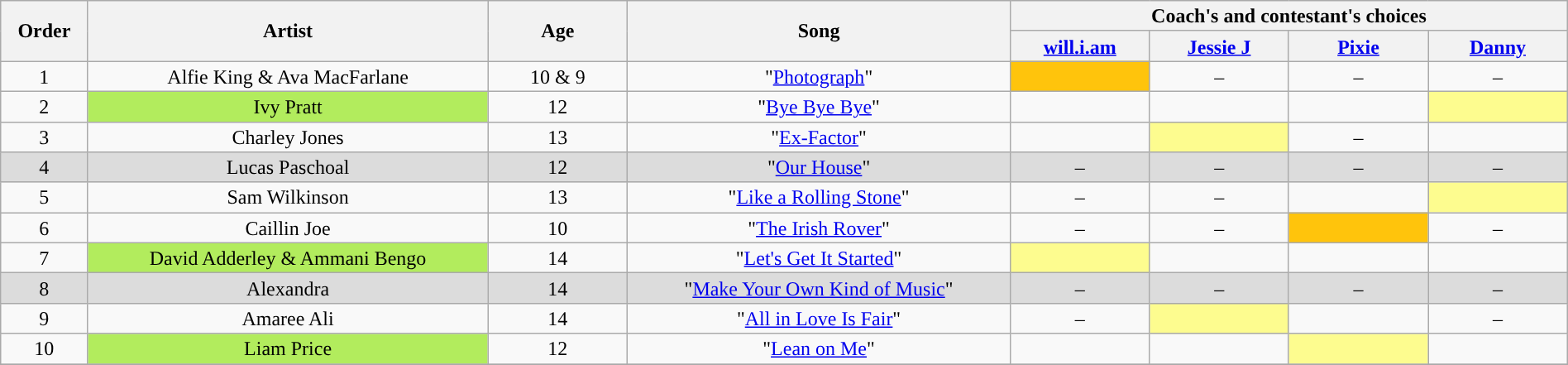<table class="wikitable" style="text-align:center; line-height:17px; font-size:100%; width:100%;">
<tr>
<th width="5%" rowspan="2" scope="col">Order</th>
<th scope="col" rowspan="2" width="23%">Artist</th>
<th width="8%" rowspan="2" scope="col">Age</th>
<th scope="col" rowspan="2" width="22%">Song</th>
<th scope="col" colspan="4" width="24%">Coach's and contestant's choices</th>
</tr>
<tr>
<th width="8%"><a href='#'>will.i.am</a></th>
<th width="8%"><a href='#'>Jessie J</a></th>
<th width="8%"><a href='#'>Pixie</a></th>
<th width="8%"><a href='#'>Danny</a></th>
</tr>
<tr>
<td scope="row">1</td>
<td>Alfie King & Ava MacFarlane</td>
<td>10 & 9</td>
<td>"<a href='#'>Photograph</a>"</td>
<td style="background:#FFC40C;"><strong></strong></td>
<td>–</td>
<td>–</td>
<td>–</td>
</tr>
<tr>
<td scope="row">2</td>
<td style="background-color:#B2EC5D;">Ivy Pratt</td>
<td>12</td>
<td>"<a href='#'>Bye Bye Bye</a>"</td>
<td><strong></strong></td>
<td><strong></strong></td>
<td><strong></strong></td>
<td style="background:#fdfc8f;"><strong></strong></td>
</tr>
<tr>
<td scope="row">3</td>
<td>Charley Jones</td>
<td>13</td>
<td>"<a href='#'>Ex-Factor</a>"</td>
<td><strong></strong></td>
<td style="background:#fdfc8f;"><strong></strong></td>
<td>–</td>
<td><strong></strong></td>
</tr>
<tr bgcolor="#dcdcdc">
<td scope="row">4</td>
<td>Lucas Paschoal</td>
<td>12</td>
<td>"<a href='#'>Our House</a>"</td>
<td>–</td>
<td>–</td>
<td>–</td>
<td>–</td>
</tr>
<tr>
<td scope="row">5</td>
<td>Sam Wilkinson</td>
<td>13</td>
<td>"<a href='#'>Like a Rolling Stone</a>"</td>
<td>–</td>
<td>–</td>
<td><strong></strong></td>
<td style="background:#fdfc8f;"><strong></strong></td>
</tr>
<tr>
<td scope="row">6</td>
<td>Caillin Joe</td>
<td>10</td>
<td>"<a href='#'>The Irish Rover</a>"</td>
<td>–</td>
<td>–</td>
<td style="background:#FFC40C;"><strong></strong></td>
<td>–</td>
</tr>
<tr>
<td scope="row">7</td>
<td style="background-color:#B2EC5D;">David Adderley & Ammani Bengo</td>
<td>14</td>
<td>"<a href='#'>Let's Get It Started</a>"</td>
<td style="background:#fdfc8f;"><strong></strong></td>
<td><strong></strong></td>
<td><strong></strong></td>
<td><strong></strong></td>
</tr>
<tr bgcolor="#dcdcdc">
<td scope="row">8</td>
<td>Alexandra</td>
<td>14</td>
<td>"<a href='#'>Make Your Own Kind of Music</a>"</td>
<td>–</td>
<td>–</td>
<td>–</td>
<td>–</td>
</tr>
<tr>
<td scope="row">9</td>
<td>Amaree Ali</td>
<td>14</td>
<td>"<a href='#'>All in Love Is Fair</a>"</td>
<td>–</td>
<td style="background:#fdfc8f;"><strong></strong></td>
<td><strong></strong></td>
<td>–</td>
</tr>
<tr>
<td scope="row">10</td>
<td style="background-color:#B2EC5D;">Liam Price</td>
<td>12</td>
<td>"<a href='#'>Lean on Me</a>"</td>
<td><strong></strong></td>
<td><strong></strong></td>
<td style="background:#fdfc8f;"><strong></strong></td>
<td><strong></strong></td>
</tr>
<tr>
</tr>
</table>
